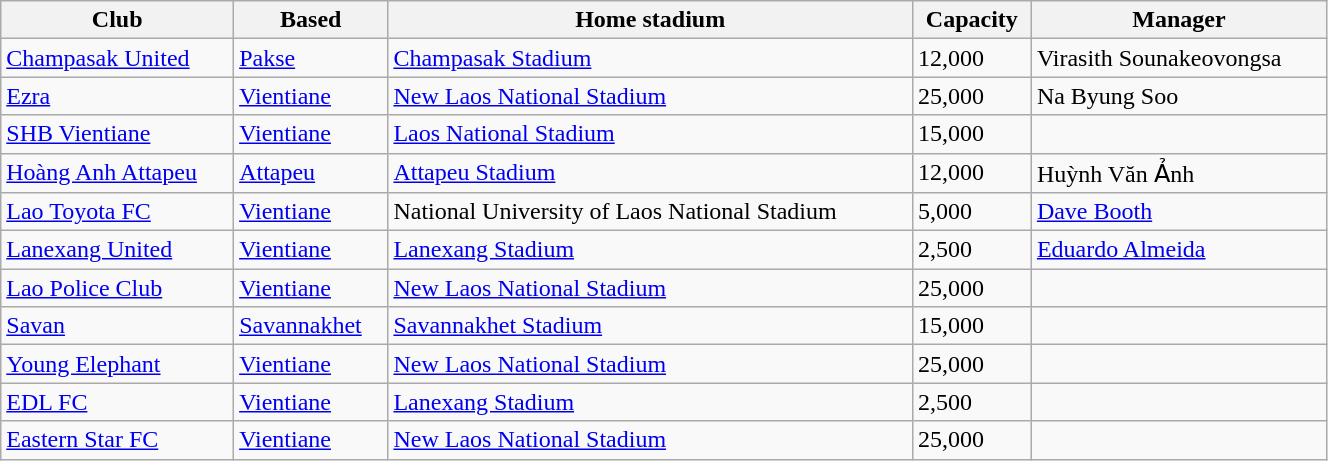<table width="70%" class="wikitable sortable">
<tr>
<th>Club</th>
<th>Based</th>
<th>Home stadium</th>
<th>Capacity</th>
<th>Manager</th>
</tr>
<tr>
<td><a href='#'>Champasak United</a></td>
<td><a href='#'>Pakse</a></td>
<td><a href='#'>Champasak Stadium</a></td>
<td>12,000</td>
<td> Virasith Sounakeovongsa</td>
</tr>
<tr>
<td><a href='#'>Ezra</a></td>
<td><a href='#'>Vientiane</a></td>
<td><a href='#'>New Laos National Stadium</a></td>
<td>25,000</td>
<td> Na Byung Soo</td>
</tr>
<tr>
<td><a href='#'>SHB Vientiane</a></td>
<td><a href='#'>Vientiane</a></td>
<td><a href='#'>Laos National Stadium</a></td>
<td>15,000</td>
<td></td>
</tr>
<tr>
<td><a href='#'>Hoàng Anh Attapeu</a></td>
<td><a href='#'>Attapeu</a></td>
<td><a href='#'>Attapeu Stadium</a></td>
<td>12,000</td>
<td> Huỳnh Văn Ảnh</td>
</tr>
<tr>
<td><a href='#'>Lao Toyota FC</a></td>
<td><a href='#'>Vientiane</a></td>
<td>National University of Laos National Stadium</td>
<td>5,000</td>
<td> <a href='#'>Dave Booth</a></td>
</tr>
<tr>
<td><a href='#'>Lanexang United</a></td>
<td><a href='#'>Vientiane</a></td>
<td><a href='#'>Lanexang Stadium</a></td>
<td>2,500</td>
<td> <a href='#'>Eduardo Almeida</a></td>
</tr>
<tr>
<td><a href='#'>Lao Police Club</a></td>
<td><a href='#'>Vientiane</a></td>
<td><a href='#'>New Laos National Stadium</a></td>
<td>25,000</td>
<td></td>
</tr>
<tr>
<td><a href='#'>Savan</a></td>
<td><a href='#'>Savannakhet</a></td>
<td><a href='#'>Savannakhet Stadium</a></td>
<td>15,000</td>
<td></td>
</tr>
<tr>
<td><a href='#'>Young Elephant</a></td>
<td><a href='#'>Vientiane</a></td>
<td><a href='#'>New Laos National Stadium</a></td>
<td>25,000</td>
<td></td>
</tr>
<tr>
<td><a href='#'>EDL FC</a></td>
<td><a href='#'>Vientiane</a></td>
<td><a href='#'>Lanexang Stadium</a></td>
<td>2,500</td>
<td></td>
</tr>
<tr>
<td><a href='#'>Eastern Star FC</a></td>
<td><a href='#'>Vientiane</a></td>
<td><a href='#'>New Laos National Stadium</a></td>
<td>25,000</td>
<td></td>
</tr>
</table>
